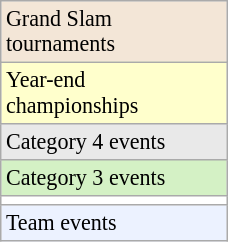<table class=wikitable style=font-size:92%;width:12%>
<tr style="background:#f3e6d7;">
<td>Grand Slam tournaments</td>
</tr>
<tr style="background:#ffc;">
<td>Year-end championships</td>
</tr>
<tr style="background:#e9e9e9;">
<td>Category 4 events</td>
</tr>
<tr style="background:#d4f1c5;">
<td>Category 3 events</td>
</tr>
<tr style="background:#fff;">
<td></td>
</tr>
<tr style="background:#ecf2ff;">
<td>Team events</td>
</tr>
</table>
